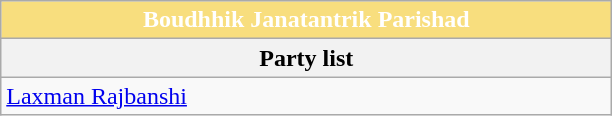<table class="wikitable mw-collapsible mw-collapsed" role="presentation">
<tr>
<th style="width: 300pt; background:#f8de7e; color: white;">Boudhhik Janatantrik Parishad</th>
</tr>
<tr>
<th>Party list</th>
</tr>
<tr>
<td><a href='#'>Laxman Rajbanshi</a></td>
</tr>
</table>
